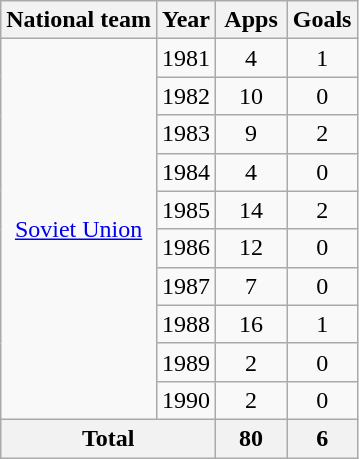<table class="wikitable" style="text-align:center">
<tr>
<th>National team</th>
<th>Year</th>
<th width="40">Apps</th>
<th width="40">Goals</th>
</tr>
<tr>
<td rowspan="10"><a href='#'>Soviet Union</a></td>
<td>1981</td>
<td>4</td>
<td>1</td>
</tr>
<tr>
<td>1982</td>
<td>10</td>
<td>0</td>
</tr>
<tr>
<td>1983</td>
<td>9</td>
<td>2</td>
</tr>
<tr>
<td>1984</td>
<td>4</td>
<td>0</td>
</tr>
<tr>
<td>1985</td>
<td>14</td>
<td>2</td>
</tr>
<tr>
<td>1986</td>
<td>12</td>
<td>0</td>
</tr>
<tr>
<td>1987</td>
<td>7</td>
<td>0</td>
</tr>
<tr>
<td>1988</td>
<td>16</td>
<td>1</td>
</tr>
<tr>
<td>1989</td>
<td>2</td>
<td>0</td>
</tr>
<tr>
<td>1990</td>
<td>2</td>
<td>0</td>
</tr>
<tr>
<th colspan="2">Total</th>
<th>80</th>
<th>6</th>
</tr>
</table>
